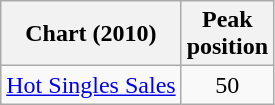<table class=wikitable>
<tr>
<th>Chart (2010)</th>
<th>Peak<br>position</th>
</tr>
<tr>
<td><a href='#'>Hot Singles Sales</a></td>
<td align="center">50</td>
</tr>
</table>
